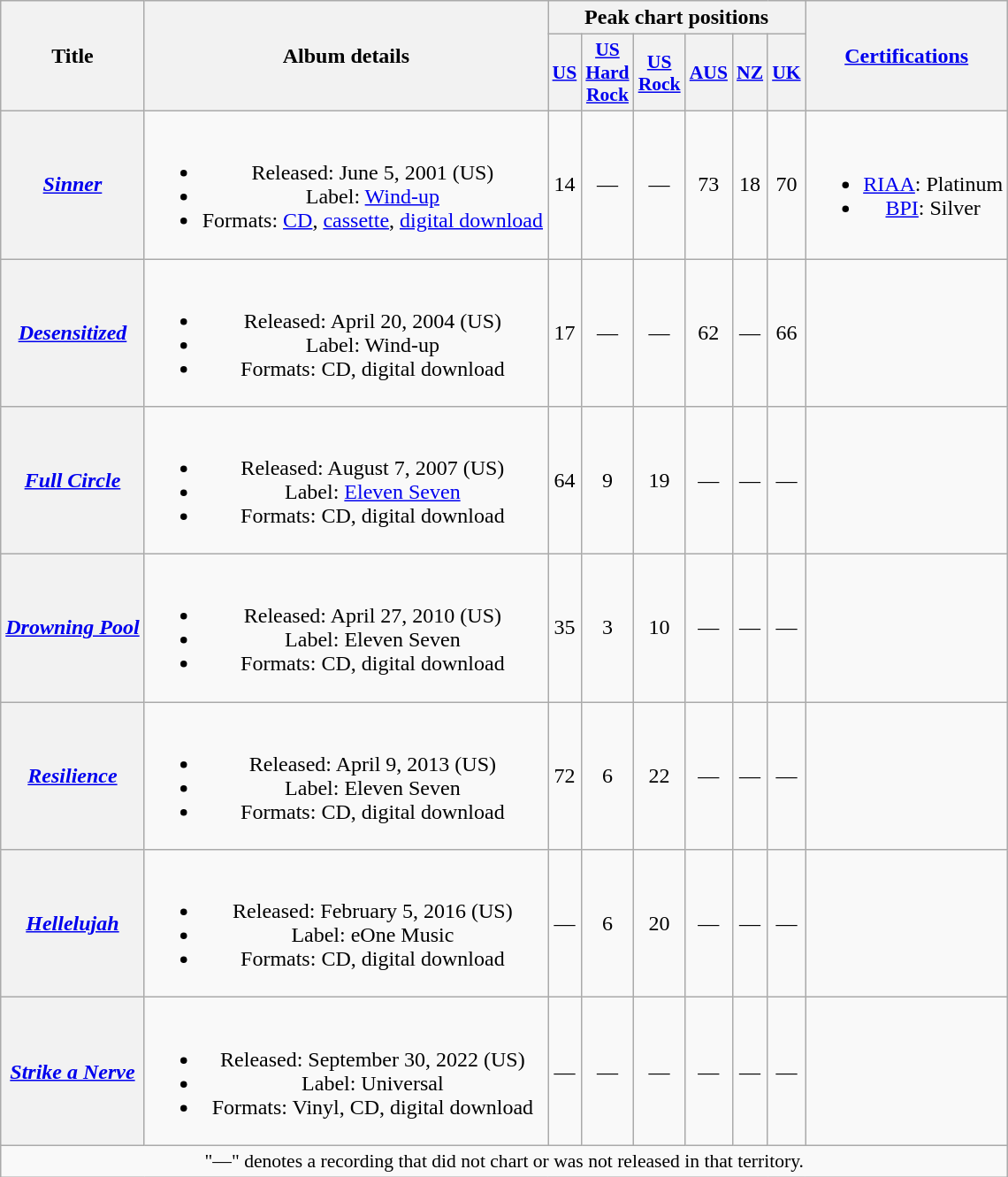<table class="wikitable plainrowheaders" style="text-align:center;">
<tr>
<th scope="col" rowspan="2">Title</th>
<th scope="col" rowspan="2">Album details</th>
<th scope="col" colspan="6">Peak chart positions</th>
<th scope="col" rowspan="2"><a href='#'>Certifications</a></th>
</tr>
<tr>
<th scope="col" style="font-size:90%;"><a href='#'>US</a><br></th>
<th scope="col" style="font-size:90%;"><a href='#'>US<br>Hard<br>Rock</a><br></th>
<th scope="col" style="font-size:90%;"><a href='#'>US<br>Rock</a><br></th>
<th scope="col" style="font-size:90%;"><a href='#'>AUS</a><br></th>
<th scope="col" style="font-size:90%;"><a href='#'>NZ</a><br></th>
<th scope="col" style="font-size:90%;"><a href='#'>UK</a><br></th>
</tr>
<tr>
<th scope="row"><em><a href='#'>Sinner</a></em></th>
<td><br><ul><li>Released: June 5, 2001 <span>(US)</span></li><li>Label: <a href='#'>Wind-up</a></li><li>Formats: <a href='#'>CD</a>, <a href='#'>cassette</a>, <a href='#'>digital download</a></li></ul></td>
<td>14</td>
<td>—</td>
<td>—</td>
<td>73</td>
<td>18</td>
<td>70</td>
<td><br><ul><li><a href='#'>RIAA</a>: Platinum</li><li><a href='#'>BPI</a>: Silver</li></ul></td>
</tr>
<tr>
<th scope="row"><em><a href='#'>Desensitized</a></em></th>
<td><br><ul><li>Released: April 20, 2004 <span>(US)</span></li><li>Label: Wind-up</li><li>Formats: CD, digital download</li></ul></td>
<td>17</td>
<td>—</td>
<td>—</td>
<td>62</td>
<td>—</td>
<td>66</td>
<td></td>
</tr>
<tr>
<th scope="row"><em><a href='#'>Full Circle</a></em></th>
<td><br><ul><li>Released: August 7, 2007 <span>(US)</span></li><li>Label: <a href='#'>Eleven Seven</a></li><li>Formats: CD, digital download</li></ul></td>
<td>64</td>
<td>9</td>
<td>19</td>
<td>—</td>
<td>—</td>
<td>—</td>
<td></td>
</tr>
<tr>
<th scope="row"><em><a href='#'>Drowning Pool</a></em></th>
<td><br><ul><li>Released: April 27, 2010 <span>(US)</span></li><li>Label: Eleven Seven</li><li>Formats: CD, digital download</li></ul></td>
<td>35</td>
<td>3</td>
<td>10</td>
<td>—</td>
<td>—</td>
<td>—</td>
<td></td>
</tr>
<tr>
<th scope="row"><em><a href='#'>Resilience</a></em></th>
<td><br><ul><li>Released: April 9, 2013 <span>(US)</span></li><li>Label: Eleven Seven</li><li>Formats: CD, digital download</li></ul></td>
<td>72</td>
<td>6</td>
<td>22</td>
<td>—</td>
<td>—</td>
<td>—</td>
<td></td>
</tr>
<tr>
<th scope="row"><em><a href='#'>Hellelujah</a></em></th>
<td><br><ul><li>Released: February 5, 2016 <span>(US)</span></li><li>Label: eOne Music</li><li>Formats: CD, digital download</li></ul></td>
<td>—</td>
<td>6</td>
<td>20</td>
<td>—</td>
<td>—</td>
<td>—</td>
<td></td>
</tr>
<tr>
<th scope="row"><em><a href='#'>Strike a Nerve</a></em></th>
<td><br><ul><li>Released: September 30, 2022 <span>(US)</span></li><li>Label: Universal</li><li>Formats: Vinyl, CD, digital download</li></ul></td>
<td>—</td>
<td>—</td>
<td>—</td>
<td>—</td>
<td>—</td>
<td>—</td>
<td></td>
</tr>
<tr>
<td colspan="11" style="font-size:90%">"—" denotes a recording that did not chart or was not released in that territory.</td>
</tr>
</table>
